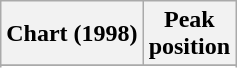<table class="wikitable sortable">
<tr>
<th>Chart (1998)</th>
<th>Peak<br>position</th>
</tr>
<tr>
</tr>
<tr>
</tr>
<tr>
</tr>
</table>
